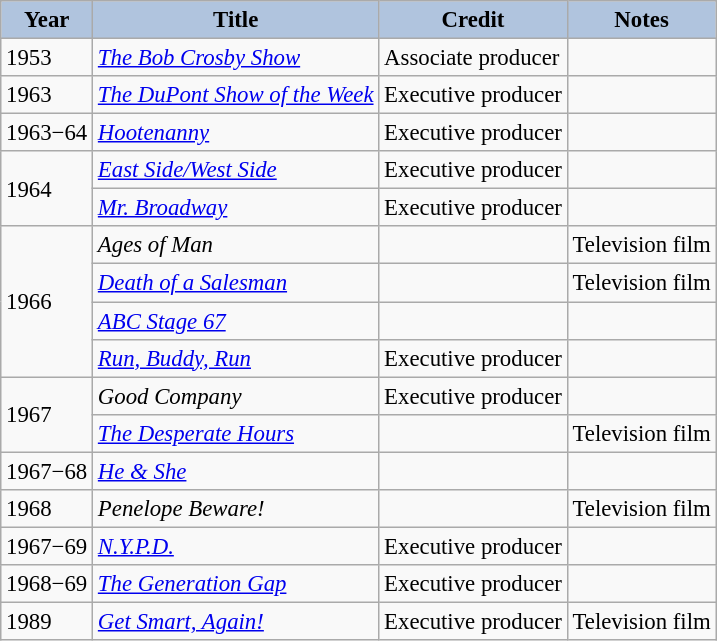<table class="wikitable" style="font-size:95%;">
<tr>
<th style="background:#B0C4DE;">Year</th>
<th style="background:#B0C4DE;">Title</th>
<th style="background:#B0C4DE;">Credit</th>
<th style="background:#B0C4DE;">Notes</th>
</tr>
<tr>
<td>1953</td>
<td><em><a href='#'>The Bob Crosby Show</a></em></td>
<td>Associate producer</td>
<td></td>
</tr>
<tr>
<td>1963</td>
<td><em><a href='#'>The DuPont Show of the Week</a></em></td>
<td>Executive producer</td>
<td></td>
</tr>
<tr>
<td>1963−64</td>
<td><em><a href='#'>Hootenanny</a></em></td>
<td>Executive producer</td>
<td></td>
</tr>
<tr>
<td rowspan=2>1964</td>
<td><em><a href='#'>East Side/West Side</a></em></td>
<td>Executive producer</td>
<td></td>
</tr>
<tr>
<td><em><a href='#'>Mr. Broadway</a></em></td>
<td>Executive producer</td>
<td></td>
</tr>
<tr>
<td rowspan=4>1966</td>
<td><em>Ages of Man</em></td>
<td></td>
<td>Television film</td>
</tr>
<tr>
<td><em><a href='#'>Death of a Salesman</a></em></td>
<td></td>
<td>Television film</td>
</tr>
<tr>
<td><em><a href='#'>ABC Stage 67</a></em></td>
<td></td>
<td></td>
</tr>
<tr>
<td><em><a href='#'>Run, Buddy, Run</a></em></td>
<td>Executive producer</td>
<td></td>
</tr>
<tr>
<td rowspan=2>1967</td>
<td><em>Good Company</em></td>
<td>Executive producer</td>
<td></td>
</tr>
<tr>
<td><em><a href='#'>The Desperate Hours</a></em></td>
<td></td>
<td>Television film</td>
</tr>
<tr>
<td>1967−68</td>
<td><em><a href='#'>He & She</a></em></td>
<td></td>
<td></td>
</tr>
<tr>
<td>1968</td>
<td><em>Penelope Beware!</em></td>
<td></td>
<td>Television film</td>
</tr>
<tr>
<td>1967−69</td>
<td><em><a href='#'>N.Y.P.D.</a></em></td>
<td>Executive producer</td>
<td></td>
</tr>
<tr>
<td>1968−69</td>
<td><em><a href='#'>The Generation Gap</a></em></td>
<td>Executive producer</td>
<td></td>
</tr>
<tr>
<td>1989</td>
<td><em><a href='#'>Get Smart, Again!</a></em></td>
<td>Executive producer</td>
<td>Television film</td>
</tr>
</table>
